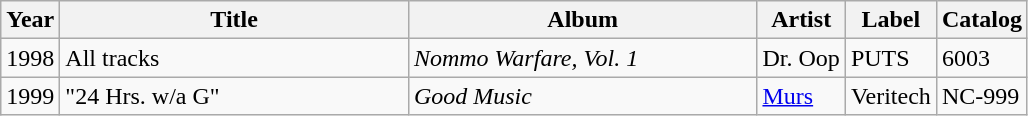<table class="wikitable">
<tr>
<th>Year</th>
<th width="225">Title</th>
<th width="225">Album</th>
<th>Artist</th>
<th>Label</th>
<th>Catalog</th>
</tr>
<tr>
<td>1998</td>
<td>All tracks</td>
<td><em>Nommo Warfare, Vol. 1</em></td>
<td>Dr. Oop</td>
<td>PUTS</td>
<td>6003</td>
</tr>
<tr>
<td>1999</td>
<td>"24 Hrs. w/a G"</td>
<td><em>Good Music</em></td>
<td><a href='#'>Murs</a></td>
<td>Veritech</td>
<td>NC-999</td>
</tr>
</table>
